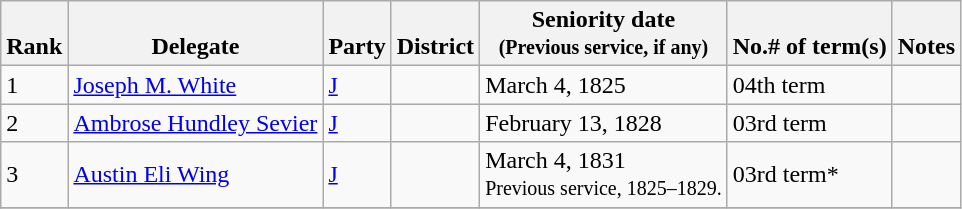<table class="wikitable sortable">
<tr valign=bottom>
<th>Rank</th>
<th>Delegate</th>
<th>Party</th>
<th>District</th>
<th>Seniority date<br><small>(Previous service, if any)</small><br></th>
<th>No.# of term(s)</th>
<th>Notes</th>
</tr>
<tr>
<td>1</td>
<td><a href='#'>Joseph M. White</a></td>
<td><a href='#'>J</a></td>
<td></td>
<td>March 4, 1825</td>
<td>04th term</td>
<td></td>
</tr>
<tr>
<td>2</td>
<td><a href='#'>Ambrose Hundley Sevier</a></td>
<td><a href='#'>J</a></td>
<td></td>
<td>February 13, 1828</td>
<td>03rd term</td>
<td></td>
</tr>
<tr>
<td>3</td>
<td><a href='#'>Austin Eli Wing</a></td>
<td><a href='#'>J</a></td>
<td></td>
<td>March 4, 1831<br><small>Previous service, 1825–1829. </small></td>
<td>03rd term*</td>
<td></td>
</tr>
<tr>
</tr>
</table>
